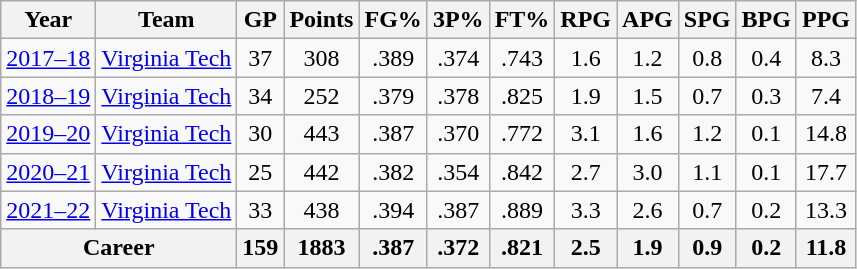<table class="wikitable"; style="text-align:center";>
<tr>
<th>Year</th>
<th>Team</th>
<th>GP</th>
<th>Points</th>
<th>FG%</th>
<th>3P%</th>
<th>FT%</th>
<th>RPG</th>
<th>APG</th>
<th>SPG</th>
<th>BPG</th>
<th>PPG</th>
</tr>
<tr>
<td><a href='#'>2017–18</a></td>
<td><a href='#'>Virginia Tech</a></td>
<td>37</td>
<td>308</td>
<td>.389</td>
<td>.374</td>
<td>.743</td>
<td>1.6</td>
<td>1.2</td>
<td>0.8</td>
<td>0.4</td>
<td>8.3</td>
</tr>
<tr>
<td><a href='#'>2018–19</a></td>
<td><a href='#'>Virginia Tech</a></td>
<td>34</td>
<td>252</td>
<td>.379</td>
<td>.378</td>
<td>.825</td>
<td>1.9</td>
<td>1.5</td>
<td>0.7</td>
<td>0.3</td>
<td>7.4</td>
</tr>
<tr>
<td><a href='#'>2019–20</a></td>
<td><a href='#'>Virginia Tech</a></td>
<td>30</td>
<td>443</td>
<td>.387</td>
<td>.370</td>
<td>.772</td>
<td>3.1</td>
<td>1.6</td>
<td>1.2</td>
<td>0.1</td>
<td>14.8</td>
</tr>
<tr>
<td><a href='#'>2020–21</a></td>
<td><a href='#'>Virginia Tech</a></td>
<td>25</td>
<td>442</td>
<td>.382</td>
<td>.354</td>
<td>.842</td>
<td>2.7</td>
<td>3.0</td>
<td>1.1</td>
<td>0.1</td>
<td>17.7</td>
</tr>
<tr>
<td><a href='#'>2021–22</a></td>
<td><a href='#'>Virginia Tech</a></td>
<td>33</td>
<td>438</td>
<td>.394</td>
<td>.387</td>
<td>.889</td>
<td>3.3</td>
<td>2.6</td>
<td>0.7</td>
<td>0.2</td>
<td>13.3</td>
</tr>
<tr>
<th colspan=2; align=center>Career</th>
<th>159</th>
<th>1883</th>
<th>.387</th>
<th>.372</th>
<th>.821</th>
<th>2.5</th>
<th>1.9</th>
<th>0.9</th>
<th>0.2</th>
<th>11.8</th>
</tr>
</table>
